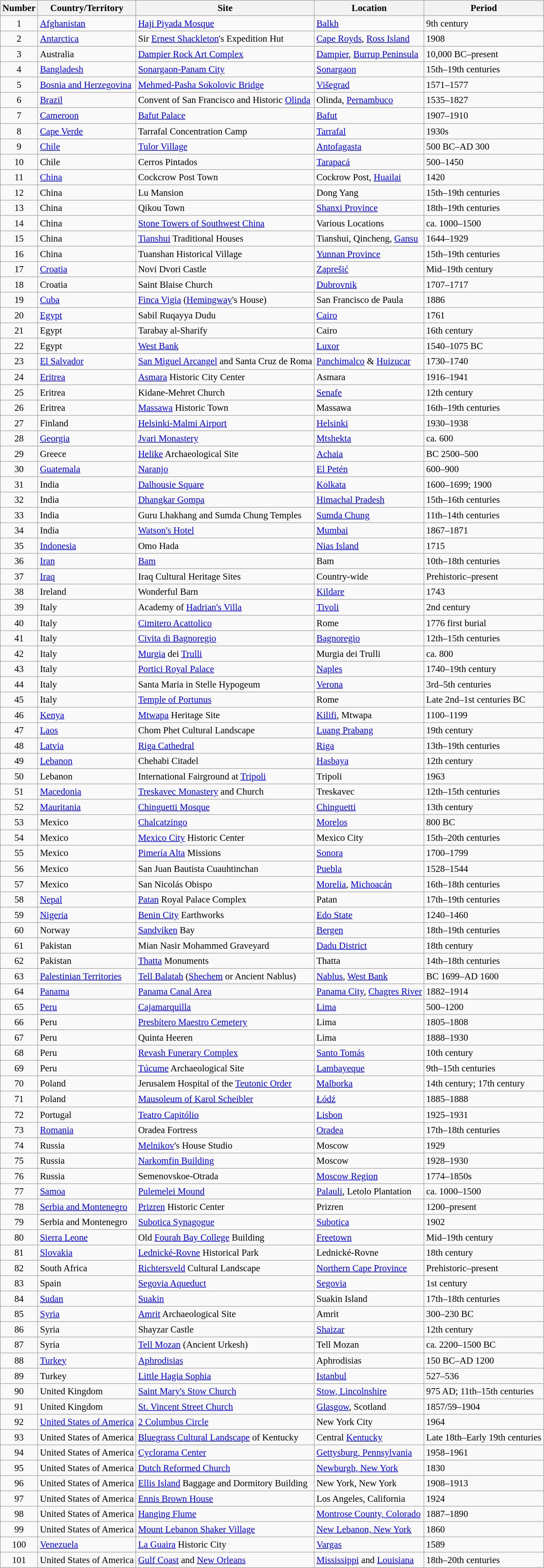<table class="wikitable sortable" style="margin:0 1em 0 0; font-size:95%;">
<tr>
<th>Number</th>
<th>Country/Territory</th>
<th>Site</th>
<th>Location</th>
<th>Period</th>
</tr>
<tr>
<td style="text-align:center;">1</td>
<td><a href='#'>Afghanistan</a></td>
<td><a href='#'>Haji Piyada Mosque</a></td>
<td><a href='#'>Balkh</a></td>
<td>9th century</td>
</tr>
<tr>
<td style="text-align:center;">2</td>
<td><a href='#'>Antarctica</a></td>
<td>Sir <a href='#'>Ernest Shackleton</a>'s Expedition Hut</td>
<td><a href='#'>Cape Royds</a>, <a href='#'>Ross Island</a></td>
<td>1908</td>
</tr>
<tr>
<td style="text-align:center;">3</td>
<td>Australia</td>
<td><a href='#'>Dampier Rock Art Complex</a></td>
<td><a href='#'>Dampier</a>, <a href='#'>Burrup Peninsula</a></td>
<td>10,000 BC–present</td>
</tr>
<tr>
<td style="text-align:center;">4</td>
<td><a href='#'>Bangladesh</a></td>
<td><a href='#'>Sonargaon-Panam City</a></td>
<td><a href='#'>Sonargaon</a></td>
<td>15th–19th centuries</td>
</tr>
<tr>
<td style="text-align:center;">5</td>
<td><a href='#'>Bosnia and Herzegovina</a></td>
<td><a href='#'>Mehmed-Pasha Sokolovic Bridge</a></td>
<td><a href='#'>Višegrad</a></td>
<td>1571–1577</td>
</tr>
<tr>
<td style="text-align:center;">6</td>
<td><a href='#'>Brazil</a></td>
<td>Convent of San Francisco and Historic <a href='#'>Olinda</a></td>
<td>Olinda, <a href='#'>Pernambuco</a></td>
<td>1535–1827</td>
</tr>
<tr>
<td style="text-align:center;">7</td>
<td><a href='#'>Cameroon</a></td>
<td><a href='#'>Bafut Palace</a></td>
<td><a href='#'>Bafut</a></td>
<td>1907–1910</td>
</tr>
<tr>
<td style="text-align:center;">8</td>
<td><a href='#'>Cape Verde</a></td>
<td>Tarrafal Concentration Camp</td>
<td><a href='#'>Tarrafal</a></td>
<td>1930s</td>
</tr>
<tr>
<td style="text-align:center;">9</td>
<td><a href='#'>Chile</a></td>
<td><a href='#'>Tulor Village</a></td>
<td><a href='#'>Antofagasta</a></td>
<td>500 BC–AD 300</td>
</tr>
<tr>
<td style="text-align:center;">10</td>
<td>Chile</td>
<td>Cerros Pintados</td>
<td><a href='#'>Tarapacá</a></td>
<td>500–1450</td>
</tr>
<tr>
<td style="text-align:center;">11</td>
<td><a href='#'>China</a></td>
<td>Cockcrow Post Town</td>
<td>Cockrow Post, <a href='#'>Huailai</a></td>
<td>1420</td>
</tr>
<tr>
<td style="text-align:center;">12</td>
<td>China</td>
<td>Lu Mansion</td>
<td>Dong Yang</td>
<td>15th–19th centuries</td>
</tr>
<tr>
<td style="text-align:center;">13</td>
<td>China</td>
<td>Qikou Town</td>
<td><a href='#'>Shanxi Province</a></td>
<td>18th–19th centuries</td>
</tr>
<tr>
<td style="text-align:center;">14</td>
<td>China</td>
<td><a href='#'>Stone Towers of Southwest China</a></td>
<td>Various Locations</td>
<td>ca. 1000–1500</td>
</tr>
<tr>
<td style="text-align:center;">15</td>
<td>China</td>
<td><a href='#'>Tianshui</a> Traditional Houses</td>
<td>Tianshui, Qincheng, <a href='#'>Gansu</a></td>
<td>1644–1929</td>
</tr>
<tr>
<td style="text-align:center;">16</td>
<td>China</td>
<td>Tuanshan Historical Village</td>
<td><a href='#'>Yunnan Province</a></td>
<td>15th–19th centuries</td>
</tr>
<tr>
<td style="text-align:center;">17</td>
<td><a href='#'>Croatia</a></td>
<td>Novi Dvori Castle</td>
<td><a href='#'>Zaprešić</a></td>
<td>Mid–19th century</td>
</tr>
<tr>
<td style="text-align:center;">18</td>
<td>Croatia</td>
<td>Saint Blaise Church</td>
<td><a href='#'>Dubrovnik</a></td>
<td>1707–1717</td>
</tr>
<tr>
<td style="text-align:center;">19</td>
<td><a href='#'>Cuba</a></td>
<td><a href='#'>Finca Vigia</a> (<a href='#'>Hemingway</a>'s House)</td>
<td>San Francisco de Paula</td>
<td>1886</td>
</tr>
<tr>
<td style="text-align:center;">20</td>
<td><a href='#'>Egypt</a></td>
<td>Sabil Ruqayya Dudu</td>
<td><a href='#'>Cairo</a></td>
<td>1761</td>
</tr>
<tr>
<td style="text-align:center;">21</td>
<td>Egypt</td>
<td>Tarabay al-Sharify</td>
<td>Cairo</td>
<td>16th century</td>
</tr>
<tr>
<td style="text-align:center;">22</td>
<td>Egypt</td>
<td><a href='#'>West Bank</a></td>
<td><a href='#'>Luxor</a></td>
<td>1540–1075 BC</td>
</tr>
<tr>
<td style="text-align:center;">23</td>
<td><a href='#'>El Salvador</a></td>
<td><a href='#'>San Miguel Arcangel</a> and Santa Cruz de Roma</td>
<td><a href='#'>Panchimalco</a> & <a href='#'>Huizucar</a></td>
<td>1730–1740</td>
</tr>
<tr>
<td style="text-align:center;">24</td>
<td><a href='#'>Eritrea</a></td>
<td><a href='#'>Asmara</a> Historic City Center</td>
<td>Asmara</td>
<td>1916–1941</td>
</tr>
<tr>
<td style="text-align:center;">25</td>
<td>Eritrea</td>
<td>Kidane-Mehret Church</td>
<td><a href='#'>Senafe</a></td>
<td>12th century</td>
</tr>
<tr>
<td style="text-align:center;">26</td>
<td>Eritrea</td>
<td><a href='#'>Massawa</a> Historic Town</td>
<td>Massawa</td>
<td>16th–19th centuries</td>
</tr>
<tr>
<td style="text-align:center;">27</td>
<td>Finland</td>
<td><a href='#'>Helsinki-Malmi Airport</a></td>
<td><a href='#'>Helsinki</a></td>
<td>1930–1938</td>
</tr>
<tr>
<td style="text-align:center;">28</td>
<td><a href='#'>Georgia</a></td>
<td><a href='#'>Jvari Monastery</a></td>
<td><a href='#'>Mtshekta</a></td>
<td>ca. 600</td>
</tr>
<tr>
<td style="text-align:center;">29</td>
<td>Greece</td>
<td><a href='#'>Helike</a> Archaeological Site</td>
<td><a href='#'>Achaia</a></td>
<td>BC 2500–500</td>
</tr>
<tr>
<td style="text-align:center;">30</td>
<td><a href='#'>Guatemala</a></td>
<td><a href='#'>Naranjo</a></td>
<td><a href='#'>El Petén</a></td>
<td>600–900</td>
</tr>
<tr>
<td style="text-align:center;">31</td>
<td>India</td>
<td><a href='#'>Dalhousie Square</a></td>
<td><a href='#'>Kolkata</a></td>
<td>1600–1699; 1900</td>
</tr>
<tr>
<td style="text-align:center;">32</td>
<td>India</td>
<td><a href='#'>Dhangkar Gompa</a></td>
<td><a href='#'>Himachal Pradesh</a></td>
<td>15th–16th centuries</td>
</tr>
<tr>
<td style="text-align:center;">33</td>
<td>India</td>
<td>Guru Lhakhang and Sumda Chung Temples</td>
<td><a href='#'>Sumda Chung</a></td>
<td>11th–14th centuries</td>
</tr>
<tr>
<td style="text-align:center;">34</td>
<td>India</td>
<td><a href='#'>Watson's Hotel</a></td>
<td><a href='#'>Mumbai</a></td>
<td>1867–1871</td>
</tr>
<tr>
<td style="text-align:center;">35</td>
<td><a href='#'>Indonesia</a></td>
<td>Omo Hada</td>
<td><a href='#'>Nias Island</a></td>
<td>1715</td>
</tr>
<tr>
<td style="text-align:center;">36</td>
<td><a href='#'>Iran</a></td>
<td><a href='#'>Bam</a></td>
<td>Bam</td>
<td>10th–18th centuries</td>
</tr>
<tr>
<td style="text-align:center;">37</td>
<td><a href='#'>Iraq</a></td>
<td>Iraq Cultural Heritage Sites</td>
<td>Country-wide</td>
<td>Prehistoric–present</td>
</tr>
<tr>
<td style="text-align:center;">38</td>
<td>Ireland</td>
<td>Wonderful Barn</td>
<td><a href='#'>Kildare</a></td>
<td>1743</td>
</tr>
<tr>
<td style="text-align:center;">39</td>
<td>Italy</td>
<td>Academy of <a href='#'>Hadrian's Villa</a></td>
<td><a href='#'>Tivoli</a></td>
<td>2nd century</td>
</tr>
<tr>
<td style="text-align:center;">40</td>
<td>Italy</td>
<td><a href='#'>Cimitero Acattolico</a></td>
<td>Rome</td>
<td>1776 first burial</td>
</tr>
<tr>
<td style="text-align:center;">41</td>
<td>Italy</td>
<td><a href='#'>Civita di Bagnoregio</a></td>
<td><a href='#'>Bagnoregio</a></td>
<td>12th–15th centuries</td>
</tr>
<tr>
<td style="text-align:center;">42</td>
<td>Italy</td>
<td><a href='#'>Murgia</a> dei <a href='#'>Trulli</a></td>
<td>Murgia dei Trulli</td>
<td>ca. 800</td>
</tr>
<tr>
<td style="text-align:center;">43</td>
<td>Italy</td>
<td><a href='#'>Portici Royal Palace</a></td>
<td><a href='#'>Naples</a></td>
<td>1740–19th century</td>
</tr>
<tr>
<td style="text-align:center;">44</td>
<td>Italy</td>
<td>Santa Maria in Stelle Hypogeum</td>
<td><a href='#'>Verona</a></td>
<td>3rd–5th centuries</td>
</tr>
<tr>
<td style="text-align:center;">45</td>
<td>Italy</td>
<td><a href='#'>Temple of Portunus</a></td>
<td>Rome</td>
<td>Late 2nd–1st centuries BC</td>
</tr>
<tr>
<td style="text-align:center;">46</td>
<td><a href='#'>Kenya</a></td>
<td><a href='#'>Mtwapa</a> Heritage Site</td>
<td><a href='#'>Kilifi</a>, Mtwapa</td>
<td>1100–1199</td>
</tr>
<tr>
<td style="text-align:center;">47</td>
<td><a href='#'>Laos</a></td>
<td>Chom Phet Cultural Landscape</td>
<td><a href='#'>Luang Prabang</a></td>
<td>19th century</td>
</tr>
<tr>
<td style="text-align:center;">48</td>
<td><a href='#'>Latvia</a></td>
<td><a href='#'>Riga Cathedral</a></td>
<td><a href='#'>Riga</a></td>
<td>13th–19th centuries</td>
</tr>
<tr>
<td style="text-align:center;">49</td>
<td><a href='#'>Lebanon</a></td>
<td>Chehabi Citadel</td>
<td><a href='#'>Hasbaya</a></td>
<td>12th century</td>
</tr>
<tr>
<td style="text-align:center;">50</td>
<td>Lebanon</td>
<td>International Fairground at <a href='#'>Tripoli</a></td>
<td>Tripoli</td>
<td>1963</td>
</tr>
<tr>
<td style="text-align:center;">51</td>
<td><a href='#'>Macedonia</a></td>
<td><a href='#'>Treskavec Monastery</a> and Church</td>
<td>Treskavec</td>
<td>12th–15th centuries</td>
</tr>
<tr>
<td style="text-align:center;">52</td>
<td><a href='#'>Mauritania</a></td>
<td><a href='#'>Chinguetti Mosque</a></td>
<td><a href='#'>Chinguetti</a></td>
<td>13th century</td>
</tr>
<tr>
<td style="text-align:center;">53</td>
<td>Mexico</td>
<td><a href='#'>Chalcatzingo</a></td>
<td><a href='#'>Morelos</a></td>
<td>800 BC</td>
</tr>
<tr>
<td style="text-align:center;">54</td>
<td>Mexico</td>
<td><a href='#'>Mexico City</a> Historic Center</td>
<td>Mexico City</td>
<td>15th–20th centuries</td>
</tr>
<tr>
<td style="text-align:center;">55</td>
<td>Mexico</td>
<td><a href='#'>Pimería Alta</a> Missions</td>
<td><a href='#'>Sonora</a></td>
<td>1700–1799</td>
</tr>
<tr>
<td style="text-align:center;">56</td>
<td>Mexico</td>
<td>San Juan Bautista Cuauhtinchan</td>
<td><a href='#'>Puebla</a></td>
<td>1528–1544</td>
</tr>
<tr>
<td style="text-align:center;">57</td>
<td>Mexico</td>
<td>San Nicolás Obispo</td>
<td><a href='#'>Morelia</a>, <a href='#'>Michoacán</a></td>
<td>16th–18th centuries</td>
</tr>
<tr>
<td style="text-align:center;">58</td>
<td><a href='#'>Nepal</a></td>
<td><a href='#'>Patan</a> Royal Palace Complex</td>
<td>Patan</td>
<td>17th–19th centuries</td>
</tr>
<tr>
<td style="text-align:center;">59</td>
<td><a href='#'>Nigeria</a></td>
<td><a href='#'>Benin City</a> Earthworks</td>
<td><a href='#'>Edo State</a></td>
<td>1240–1460</td>
</tr>
<tr>
<td style="text-align:center;">60</td>
<td>Norway</td>
<td><a href='#'>Sandviken</a> Bay</td>
<td><a href='#'>Bergen</a></td>
<td>18th–19th centuries</td>
</tr>
<tr>
<td style="text-align:center;">61</td>
<td>Pakistan</td>
<td>Mian Nasir Mohammed Graveyard</td>
<td><a href='#'>Dadu District</a></td>
<td>18th century</td>
</tr>
<tr>
<td style="text-align:center;">62</td>
<td>Pakistan</td>
<td><a href='#'>Thatta</a> Monuments</td>
<td>Thatta</td>
<td>14th–18th centuries</td>
</tr>
<tr>
<td style="text-align:center;">63</td>
<td><a href='#'>Palestinian Territories</a></td>
<td><a href='#'>Tell Balatah</a> (<a href='#'>Shechem</a> or Ancient Nablus)</td>
<td><a href='#'>Nablus</a>, <a href='#'>West Bank</a></td>
<td>BC 1699–AD 1600</td>
</tr>
<tr>
<td style="text-align:center;">64</td>
<td><a href='#'>Panama</a></td>
<td><a href='#'>Panama Canal Area</a></td>
<td><a href='#'>Panama City</a>, <a href='#'>Chagres River</a></td>
<td>1882–1914</td>
</tr>
<tr>
<td style="text-align:center;">65</td>
<td><a href='#'>Peru</a></td>
<td><a href='#'>Cajamarquilla</a></td>
<td><a href='#'>Lima</a></td>
<td>500–1200</td>
</tr>
<tr>
<td style="text-align:center;">66</td>
<td>Peru</td>
<td><a href='#'>Presbítero Maestro Cemetery</a></td>
<td>Lima</td>
<td>1805–1808</td>
</tr>
<tr>
<td style="text-align:center;">67</td>
<td>Peru</td>
<td>Quinta Heeren</td>
<td>Lima</td>
<td>1888–1930</td>
</tr>
<tr>
<td style="text-align:center;">68</td>
<td>Peru</td>
<td><a href='#'>Revash Funerary Complex</a></td>
<td><a href='#'>Santo Tomás</a></td>
<td>10th century</td>
</tr>
<tr>
<td style="text-align:center;">69</td>
<td>Peru</td>
<td><a href='#'>Túcume</a> Archaeological Site</td>
<td><a href='#'>Lambayeque</a></td>
<td>9th–15th centuries</td>
</tr>
<tr>
<td style="text-align:center;">70</td>
<td>Poland</td>
<td>Jerusalem Hospital of the <a href='#'>Teutonic Order</a></td>
<td><a href='#'>Malborka</a></td>
<td>14th century; 17th century</td>
</tr>
<tr>
<td style="text-align:center;">71</td>
<td>Poland</td>
<td><a href='#'>Mausoleum of Karol Scheibler</a></td>
<td><a href='#'>Łódź</a></td>
<td>1885–1888</td>
</tr>
<tr>
<td style="text-align:center;">72</td>
<td>Portugal</td>
<td><a href='#'>Teatro Capitólio</a></td>
<td><a href='#'>Lisbon</a></td>
<td>1925–1931</td>
</tr>
<tr>
<td style="text-align:center;">73</td>
<td><a href='#'>Romania</a></td>
<td>Oradea Fortress</td>
<td><a href='#'>Oradea</a></td>
<td>17th–18th centuries</td>
</tr>
<tr>
<td style="text-align:center;">74</td>
<td>Russia</td>
<td><a href='#'>Melnikov</a>'s House Studio</td>
<td>Moscow</td>
<td>1929</td>
</tr>
<tr>
<td style="text-align:center;">75</td>
<td>Russia</td>
<td><a href='#'>Narkomfin Building</a></td>
<td>Moscow</td>
<td>1928–1930</td>
</tr>
<tr>
<td style="text-align:center;">76</td>
<td>Russia</td>
<td>Semenovskoe-Otrada</td>
<td><a href='#'>Moscow Region</a></td>
<td>1774–1850s</td>
</tr>
<tr>
<td style="text-align:center;">77</td>
<td><a href='#'>Samoa</a></td>
<td><a href='#'>Pulemelei Mound</a></td>
<td><a href='#'>Palauli</a>, Letolo Plantation</td>
<td>ca. 1000–1500</td>
</tr>
<tr>
<td style="text-align:center;">78</td>
<td><a href='#'>Serbia and Montenegro</a></td>
<td><a href='#'>Prizren</a> Historic Center</td>
<td>Prizren</td>
<td>1200–present</td>
</tr>
<tr>
<td style="text-align:center;">79</td>
<td>Serbia and Montenegro</td>
<td><a href='#'>Subotica Synagogue</a></td>
<td><a href='#'>Subotica</a></td>
<td>1902</td>
</tr>
<tr>
<td style="text-align:center;">80</td>
<td><a href='#'>Sierra Leone</a></td>
<td>Old <a href='#'>Fourah Bay College</a> Building</td>
<td><a href='#'>Freetown</a></td>
<td>Mid–19th century</td>
</tr>
<tr>
<td style="text-align:center;">81</td>
<td><a href='#'>Slovakia</a></td>
<td><a href='#'>Lednické-Rovne</a> Historical Park</td>
<td>Lednické-Rovne</td>
<td>18th century</td>
</tr>
<tr>
<td style="text-align:center;">82</td>
<td>South Africa</td>
<td><a href='#'>Richtersveld</a> Cultural Landscape</td>
<td><a href='#'>Northern Cape Province</a></td>
<td>Prehistoric–present</td>
</tr>
<tr>
<td style="text-align:center;">83</td>
<td>Spain</td>
<td><a href='#'>Segovia Aqueduct</a></td>
<td><a href='#'>Segovia</a></td>
<td>1st century</td>
</tr>
<tr>
<td style="text-align:center;">84</td>
<td><a href='#'>Sudan</a></td>
<td><a href='#'>Suakin</a></td>
<td>Suakin Island</td>
<td>17th–18th centuries</td>
</tr>
<tr>
<td style="text-align:center;">85</td>
<td><a href='#'>Syria</a></td>
<td><a href='#'>Amrit</a> Archaeological Site</td>
<td>Amrit</td>
<td>300–230 BC</td>
</tr>
<tr>
<td style="text-align:center;">86</td>
<td>Syria</td>
<td>Shayzar Castle</td>
<td><a href='#'>Shaizar</a></td>
<td>12th century</td>
</tr>
<tr>
<td style="text-align:center;">87</td>
<td>Syria</td>
<td><a href='#'>Tell Mozan</a> (Ancient Urkesh)</td>
<td>Tell Mozan</td>
<td>ca. 2200–1500 BC</td>
</tr>
<tr>
<td style="text-align:center;">88</td>
<td><a href='#'>Turkey</a></td>
<td><a href='#'>Aphrodisias</a></td>
<td>Aphrodisias</td>
<td>150 BC–AD 1200</td>
</tr>
<tr>
<td style="text-align:center;">89</td>
<td>Turkey</td>
<td><a href='#'>Little Hagia Sophia</a></td>
<td><a href='#'>Istanbul</a></td>
<td>527–536</td>
</tr>
<tr>
<td style="text-align:center;">90</td>
<td>United Kingdom</td>
<td><a href='#'>Saint Mary's Stow Church</a></td>
<td><a href='#'>Stow, Lincolnshire</a></td>
<td>975 AD; 11th–15th centuries</td>
</tr>
<tr>
<td style="text-align:center;">91</td>
<td>United Kingdom</td>
<td><a href='#'>St. Vincent Street Church</a></td>
<td><a href='#'>Glasgow</a>, Scotland</td>
<td>1857/59–1904</td>
</tr>
<tr>
<td style="text-align:center;">92</td>
<td><a href='#'>United States of America</a></td>
<td><a href='#'>2 Columbus Circle</a></td>
<td>New York City</td>
<td>1964</td>
</tr>
<tr>
<td style="text-align:center;">93</td>
<td>United States of America</td>
<td><a href='#'>Bluegrass Cultural Landscape</a> of Kentucky</td>
<td>Central <a href='#'>Kentucky</a></td>
<td>Late 18th–Early 19th centuries</td>
</tr>
<tr>
<td style="text-align:center;">94</td>
<td>United States of America</td>
<td><a href='#'>Cyclorama Center</a></td>
<td><a href='#'>Gettysburg, Pennsylvania</a></td>
<td>1958–1961</td>
</tr>
<tr>
<td style="text-align:center;">95</td>
<td>United States of America</td>
<td><a href='#'>Dutch Reformed Church</a></td>
<td><a href='#'>Newburgh, New York</a></td>
<td>1830</td>
</tr>
<tr>
<td style="text-align:center;">96</td>
<td>United States of America</td>
<td><a href='#'>Ellis Island</a> Baggage and Dormitory Building</td>
<td>New York, New York</td>
<td>1908–1913</td>
</tr>
<tr>
<td style="text-align:center;">97</td>
<td>United States of America</td>
<td><a href='#'>Ennis Brown House</a></td>
<td>Los Angeles, California</td>
<td>1924</td>
</tr>
<tr>
<td style="text-align:center;">98</td>
<td>United States of America</td>
<td><a href='#'>Hanging Flume</a></td>
<td><a href='#'>Montrose County, Colorado</a></td>
<td>1887–1890</td>
</tr>
<tr>
<td style="text-align:center;">99</td>
<td>United States of America</td>
<td><a href='#'>Mount Lebanon Shaker Village</a></td>
<td><a href='#'>New Lebanon, New York</a></td>
<td>1860</td>
</tr>
<tr>
<td style="text-align:center;">100</td>
<td><a href='#'>Venezuela</a></td>
<td><a href='#'>La Guaira</a> Historic City</td>
<td><a href='#'>Vargas</a></td>
<td>1589</td>
</tr>
<tr>
<td style="text-align:center;">101</td>
<td>United States of America</td>
<td><a href='#'>Gulf Coast</a> and <a href='#'>New Orleans</a></td>
<td><a href='#'>Mississippi</a> and <a href='#'>Louisiana</a></td>
<td>18th–20th centuries</td>
</tr>
</table>
